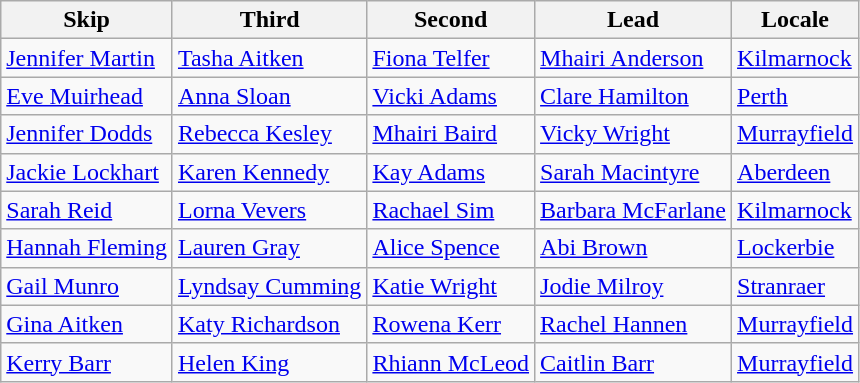<table class=wikitable>
<tr>
<th>Skip</th>
<th>Third</th>
<th>Second</th>
<th>Lead</th>
<th>Locale</th>
</tr>
<tr>
<td><a href='#'>Jennifer Martin</a></td>
<td><a href='#'>Tasha Aitken</a></td>
<td><a href='#'>Fiona Telfer</a></td>
<td><a href='#'>Mhairi Anderson</a></td>
<td><a href='#'>Kilmarnock</a></td>
</tr>
<tr>
<td><a href='#'>Eve Muirhead</a></td>
<td><a href='#'>Anna Sloan</a></td>
<td><a href='#'>Vicki Adams</a></td>
<td><a href='#'>Clare Hamilton</a></td>
<td><a href='#'>Perth</a></td>
</tr>
<tr>
<td><a href='#'>Jennifer Dodds</a></td>
<td><a href='#'>Rebecca Kesley</a></td>
<td><a href='#'>Mhairi Baird</a></td>
<td><a href='#'>Vicky Wright</a></td>
<td><a href='#'>Murrayfield</a></td>
</tr>
<tr>
<td><a href='#'>Jackie Lockhart</a></td>
<td><a href='#'>Karen Kennedy</a></td>
<td><a href='#'>Kay Adams</a></td>
<td><a href='#'>Sarah Macintyre</a></td>
<td><a href='#'>Aberdeen</a></td>
</tr>
<tr>
<td><a href='#'>Sarah Reid</a></td>
<td><a href='#'>Lorna Vevers</a></td>
<td><a href='#'>Rachael Sim</a></td>
<td><a href='#'>Barbara McFarlane</a></td>
<td><a href='#'>Kilmarnock</a></td>
</tr>
<tr>
<td><a href='#'>Hannah Fleming</a></td>
<td><a href='#'>Lauren Gray</a></td>
<td><a href='#'>Alice Spence</a></td>
<td><a href='#'>Abi Brown</a></td>
<td><a href='#'>Lockerbie</a></td>
</tr>
<tr>
<td><a href='#'>Gail Munro</a></td>
<td><a href='#'>Lyndsay Cumming</a></td>
<td><a href='#'>Katie Wright</a></td>
<td><a href='#'>Jodie Milroy</a></td>
<td><a href='#'>Stranraer</a></td>
</tr>
<tr>
<td><a href='#'>Gina Aitken</a></td>
<td><a href='#'>Katy Richardson</a></td>
<td><a href='#'>Rowena Kerr</a></td>
<td><a href='#'>Rachel Hannen</a></td>
<td><a href='#'>Murrayfield</a></td>
</tr>
<tr>
<td><a href='#'>Kerry Barr</a></td>
<td><a href='#'>Helen King</a></td>
<td><a href='#'>Rhiann McLeod</a></td>
<td><a href='#'>Caitlin Barr</a></td>
<td><a href='#'>Murrayfield</a></td>
</tr>
</table>
